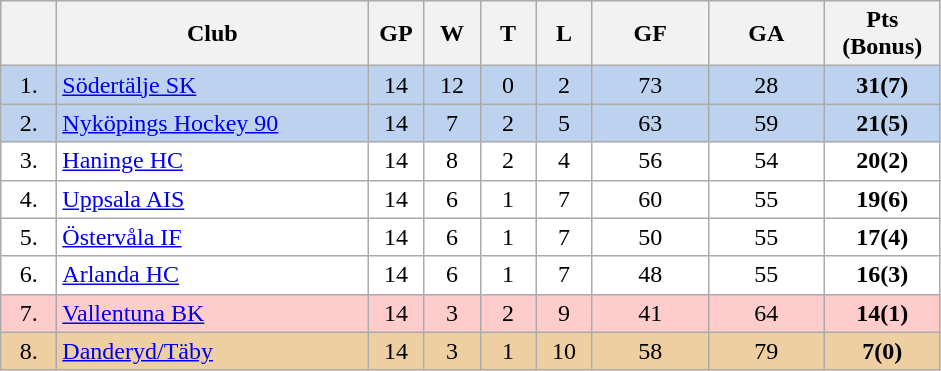<table class="wikitable">
<tr>
<th width="30"></th>
<th width="200">Club</th>
<th width="30">GP</th>
<th width="30">W</th>
<th width="30">T</th>
<th width="30">L</th>
<th width="70">GF</th>
<th width="70">GA</th>
<th width="70">Pts (Bonus)</th>
</tr>
<tr bgcolor="#BCD2EE" align="center">
<td>1.</td>
<td align="left"><a href='#'>Södertälje SK</a></td>
<td>14</td>
<td>12</td>
<td>0</td>
<td>2</td>
<td>73</td>
<td>28</td>
<td><strong>31(7)</strong></td>
</tr>
<tr bgcolor="#BCD2EE" align="center">
<td>2.</td>
<td align="left"><a href='#'>Nyköpings Hockey 90</a></td>
<td>14</td>
<td>7</td>
<td>2</td>
<td>5</td>
<td>63</td>
<td>59</td>
<td><strong>21(5)</strong></td>
</tr>
<tr bgcolor="#FFFFFF" align="center">
<td>3.</td>
<td align="left"><a href='#'>Haninge HC</a></td>
<td>14</td>
<td>8</td>
<td>2</td>
<td>4</td>
<td>56</td>
<td>54</td>
<td><strong>20(2)</strong></td>
</tr>
<tr bgcolor="#FFFFFF" align="center">
<td>4.</td>
<td align="left"><a href='#'>Uppsala AIS</a></td>
<td>14</td>
<td>6</td>
<td>1</td>
<td>7</td>
<td>60</td>
<td>55</td>
<td><strong>19(6)</strong></td>
</tr>
<tr bgcolor="#FFFFFF" align="center">
<td>5.</td>
<td align="left"><a href='#'>Östervåla IF</a></td>
<td>14</td>
<td>6</td>
<td>1</td>
<td>7</td>
<td>50</td>
<td>55</td>
<td><strong>17(4)</strong></td>
</tr>
<tr bgcolor="#FFFFFF" align="center">
<td>6.</td>
<td align="left"><a href='#'>Arlanda HC</a></td>
<td>14</td>
<td>6</td>
<td>1</td>
<td>7</td>
<td>48</td>
<td>55</td>
<td><strong>16(3)</strong></td>
</tr>
<tr bgcolor="#FFCCCC" align="center">
<td>7.</td>
<td align="left"><a href='#'>Vallentuna BK</a></td>
<td>14</td>
<td>3</td>
<td>2</td>
<td>9</td>
<td>41</td>
<td>64</td>
<td><strong>14(1)</strong></td>
</tr>
<tr bgcolor="#EECFA1" align="center">
<td>8.</td>
<td align="left"><a href='#'>Danderyd/Täby</a></td>
<td>14</td>
<td>3</td>
<td>1</td>
<td>10</td>
<td>58</td>
<td>79</td>
<td><strong>7(0)</strong></td>
</tr>
</table>
